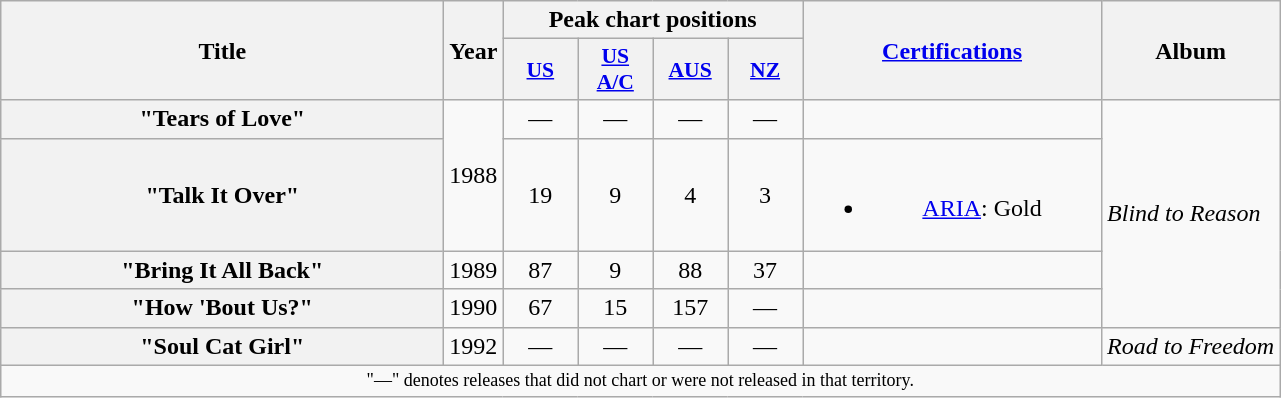<table class="wikitable plainrowheaders" style="text-align:center;" border="1">
<tr>
<th scope="col" rowspan="2" style="width:18em;">Title</th>
<th scope="col" rowspan="2">Year</th>
<th scope="col" colspan="4">Peak chart positions</th>
<th scope="col" rowspan="2" style="width:12em;"><a href='#'>Certifications</a></th>
<th scope="col" rowspan="2">Album</th>
</tr>
<tr>
<th scope="col" style="width:3em;font-size:90%;"><a href='#'>US</a><br></th>
<th scope="col" style="width:3em;font-size:90%;"><a href='#'>US A/C</a><br></th>
<th scope="col" style="width:3em;font-size:90%;"><a href='#'>AUS</a><br></th>
<th scope="col" style="width:3em;font-size:90%;"><a href='#'>NZ</a><br></th>
</tr>
<tr>
<th scope="row">"Tears of Love"</th>
<td rowspan="2">1988</td>
<td>—</td>
<td>—</td>
<td>—</td>
<td>—</td>
<td></td>
<td rowspan="4" align="left"><em>Blind to Reason</em></td>
</tr>
<tr>
<th scope="row">"Talk It Over"</th>
<td>19</td>
<td>9</td>
<td>4</td>
<td>3</td>
<td><br><ul><li><a href='#'>ARIA</a>: Gold</li></ul></td>
</tr>
<tr>
<th scope="row">"Bring It All Back"</th>
<td>1989</td>
<td>87</td>
<td>9</td>
<td>88</td>
<td>37</td>
<td></td>
</tr>
<tr>
<th scope="row">"How 'Bout Us?"<br></th>
<td>1990</td>
<td>67</td>
<td>15</td>
<td>157</td>
<td>—</td>
<td></td>
</tr>
<tr>
<th scope="row">"Soul Cat Girl"</th>
<td>1992</td>
<td>—</td>
<td>—</td>
<td>—</td>
<td>—</td>
<td></td>
<td><em>Road to Freedom</em></td>
</tr>
<tr>
<td colspan="8" style="text-align:center; font-size:9pt;">"—" denotes releases that did not chart or were not released in that territory.</td>
</tr>
</table>
